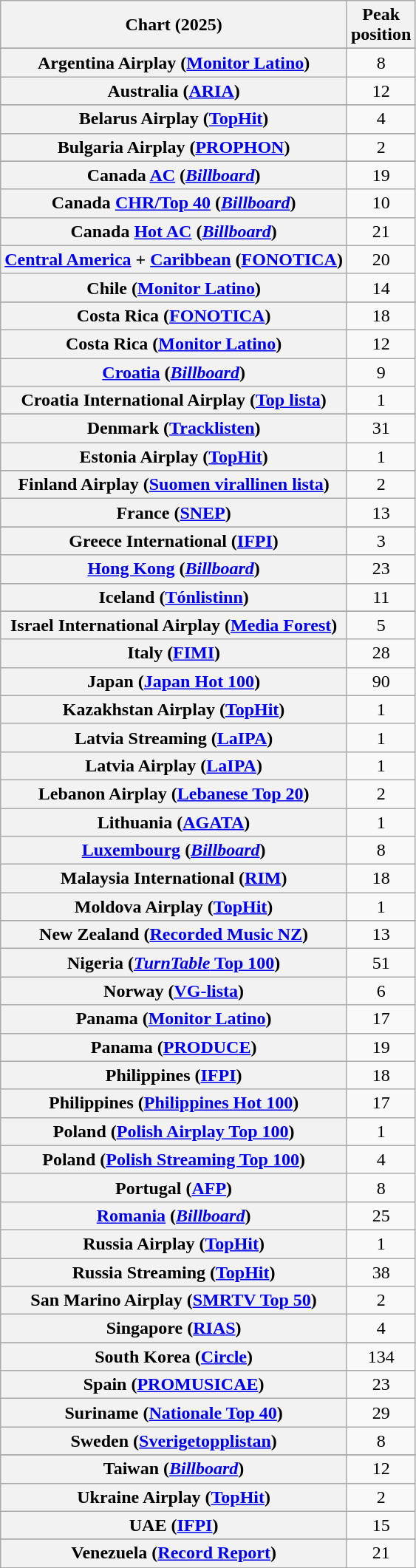<table class="wikitable sortable plainrowheaders" style="text-align:center">
<tr>
<th scope="col">Chart (2025)</th>
<th scope="col">Peak<br>position</th>
</tr>
<tr>
</tr>
<tr>
<th scope="row">Argentina Airplay (<a href='#'>Monitor Latino</a>)</th>
<td>8</td>
</tr>
<tr>
<th scope="row">Australia (<a href='#'>ARIA</a>)</th>
<td>12</td>
</tr>
<tr>
</tr>
<tr>
<th scope="row">Belarus Airplay (<a href='#'>TopHit</a>)</th>
<td>4</td>
</tr>
<tr>
</tr>
<tr>
</tr>
<tr>
</tr>
<tr>
<th scope="row">Bulgaria Airplay (<a href='#'>PROPHON</a>)</th>
<td>2</td>
</tr>
<tr>
</tr>
<tr>
<th scope="row">Canada <a href='#'>AC</a> (<em><a href='#'>Billboard</a></em>)</th>
<td>19</td>
</tr>
<tr>
<th scope="row">Canada <a href='#'>CHR/Top 40</a> (<em><a href='#'>Billboard</a></em>)</th>
<td>10</td>
</tr>
<tr>
<th scope="row">Canada <a href='#'>Hot AC</a> (<em><a href='#'>Billboard</a></em>)</th>
<td>21</td>
</tr>
<tr>
<th scope="row"><a href='#'>Central America</a> + <a href='#'>Caribbean</a> (<a href='#'>FONOTICA</a>)</th>
<td>20</td>
</tr>
<tr>
<th scope="row">Chile (<a href='#'>Monitor Latino</a>)</th>
<td>14</td>
</tr>
<tr>
</tr>
<tr>
<th scope="row">Costa Rica (<a href='#'>FONOTICA</a>)</th>
<td>18</td>
</tr>
<tr>
<th scope="row">Costa Rica (<a href='#'>Monitor Latino</a>)</th>
<td>12</td>
</tr>
<tr>
<th scope="row"><a href='#'>Croatia</a> (<em><a href='#'>Billboard</a></em>)</th>
<td>9</td>
</tr>
<tr>
<th scope="row">Croatia International Airplay (<a href='#'>Top lista</a>)</th>
<td>1</td>
</tr>
<tr>
</tr>
<tr>
</tr>
<tr>
<th scope="row">Denmark (<a href='#'>Tracklisten</a>)</th>
<td>31</td>
</tr>
<tr>
<th scope="row">Estonia Airplay (<a href='#'>TopHit</a>)</th>
<td>1</td>
</tr>
<tr>
</tr>
<tr>
<th scope="row">Finland Airplay (<a href='#'>Suomen virallinen lista</a>)</th>
<td>2</td>
</tr>
<tr>
<th scope="row">France (<a href='#'>SNEP</a>)</th>
<td>13</td>
</tr>
<tr>
</tr>
<tr>
</tr>
<tr>
<th scope="row">Greece International (<a href='#'>IFPI</a>)</th>
<td>3</td>
</tr>
<tr>
<th scope="row"><a href='#'>Hong Kong</a> (<em><a href='#'>Billboard</a></em>)</th>
<td>23</td>
</tr>
<tr>
</tr>
<tr>
</tr>
<tr>
<th scope="row">Iceland (<a href='#'>Tónlistinn</a>)</th>
<td>11</td>
</tr>
<tr>
</tr>
<tr>
<th scope="row">Israel International Airplay (<a href='#'>Media Forest</a>)</th>
<td>5</td>
</tr>
<tr>
<th scope="row">Italy (<a href='#'>FIMI</a>)</th>
<td>28</td>
</tr>
<tr>
<th scope="row">Japan (<a href='#'>Japan Hot 100</a>)</th>
<td>90</td>
</tr>
<tr>
<th scope="row">Kazakhstan Airplay (<a href='#'>TopHit</a>)</th>
<td>1</td>
</tr>
<tr>
<th scope="row">Latvia Streaming (<a href='#'>LaIPA</a>)</th>
<td>1</td>
</tr>
<tr>
<th scope="row">Latvia Airplay (<a href='#'>LaIPA</a>)</th>
<td>1</td>
</tr>
<tr>
<th scope="row">Lebanon Airplay (<a href='#'>Lebanese Top 20</a>)</th>
<td>2</td>
</tr>
<tr>
<th scope="row">Lithuania (<a href='#'>AGATA</a>)</th>
<td>1</td>
</tr>
<tr>
<th scope="row"><a href='#'>Luxembourg</a> (<em><a href='#'>Billboard</a></em>)</th>
<td>8</td>
</tr>
<tr>
<th scope="row">Malaysia International (<a href='#'>RIM</a>)</th>
<td>18</td>
</tr>
<tr>
<th scope="row">Moldova Airplay (<a href='#'>TopHit</a>)</th>
<td>1</td>
</tr>
<tr>
</tr>
<tr>
</tr>
<tr>
<th scope="row">New Zealand (<a href='#'>Recorded Music NZ</a>)</th>
<td>13</td>
</tr>
<tr>
<th scope="row">Nigeria (<a href='#'><em>TurnTable</em> Top 100</a>)</th>
<td>51</td>
</tr>
<tr>
<th scope="row">Norway (<a href='#'>VG-lista</a>)</th>
<td>6</td>
</tr>
<tr>
<th scope="row">Panama (<a href='#'>Monitor Latino</a>)</th>
<td>17</td>
</tr>
<tr>
<th scope="row">Panama (<a href='#'>PRODUCE</a>)</th>
<td>19</td>
</tr>
<tr>
<th scope="row">Philippines (<a href='#'>IFPI</a>)</th>
<td>18</td>
</tr>
<tr>
<th scope="row">Philippines (<a href='#'>Philippines Hot 100</a>)</th>
<td>17</td>
</tr>
<tr>
<th scope="row">Poland (<a href='#'>Polish Airplay Top 100</a>)</th>
<td>1</td>
</tr>
<tr>
<th scope="row">Poland (<a href='#'>Polish Streaming Top 100</a>)</th>
<td>4</td>
</tr>
<tr>
<th scope="row">Portugal (<a href='#'>AFP</a>)</th>
<td>8</td>
</tr>
<tr>
<th scope="row"><a href='#'>Romania</a> (<em><a href='#'>Billboard</a></em>)</th>
<td>25</td>
</tr>
<tr>
<th scope="row">Russia Airplay (<a href='#'>TopHit</a>)</th>
<td>1</td>
</tr>
<tr>
<th scope="row">Russia Streaming (<a href='#'>TopHit</a>)</th>
<td>38</td>
</tr>
<tr>
<th scope="row">San Marino Airplay (<a href='#'>SMRTV Top 50</a>)</th>
<td>2</td>
</tr>
<tr>
<th scope="row">Singapore (<a href='#'>RIAS</a>)</th>
<td>4</td>
</tr>
<tr>
</tr>
<tr>
</tr>
<tr>
<th scope="row">South Korea (<a href='#'>Circle</a>)</th>
<td>134</td>
</tr>
<tr>
<th scope="row">Spain (<a href='#'>PROMUSICAE</a>)</th>
<td>23</td>
</tr>
<tr>
<th scope="row">Suriname (<a href='#'>Nationale Top 40</a>)</th>
<td>29</td>
</tr>
<tr>
<th scope="row">Sweden (<a href='#'>Sverigetopplistan</a>)</th>
<td>8</td>
</tr>
<tr>
</tr>
<tr>
<th scope="row">Taiwan (<em><a href='#'>Billboard</a></em>)</th>
<td>12</td>
</tr>
<tr>
<th scope="row">Ukraine Airplay (<a href='#'>TopHit</a>)</th>
<td>2</td>
</tr>
<tr>
<th scope="row">UAE (<a href='#'>IFPI</a>)</th>
<td>15</td>
</tr>
<tr>
</tr>
<tr>
</tr>
<tr>
</tr>
<tr>
</tr>
<tr>
</tr>
<tr>
</tr>
<tr>
</tr>
<tr>
<th scope="row">Venezuela (<a href='#'>Record Report</a>)</th>
<td>21</td>
</tr>
</table>
